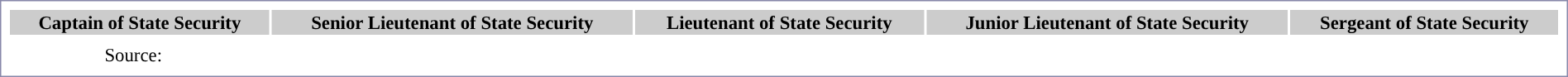<table style="width:100%; border:1px solid #8888aa; background:#fff; padding:5px; font-size:95%; margin:0 12px 12px 0; text-align:center; ">
<tr style="background:#ccc;">
<th colspan="2">Captain of State Security</th>
<th colspan="2">Senior Lieutenant of State Security</th>
<th colspan="2">Lieutenant of State Security</th>
<th colspan="2">Junior Lieutenant of State Security</th>
<th colspan="2">Sergeant of State Security</th>
</tr>
<tr style="text-align:center;">
<td></td>
<td></td>
<td></td>
<td></td>
<td></td>
<td></td>
<td></td>
<td></td>
<td></td>
<td></td>
</tr>
<tr>
<td>Source:</td>
</tr>
</table>
